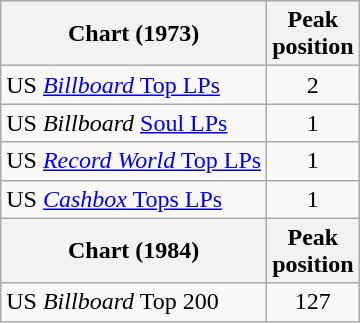<table class="wikitable sortable">
<tr>
<th>Chart (1973)</th>
<th>Peak<br>position</th>
</tr>
<tr>
<td>US <a href='#'><em>Billboard</em> Top LPs</a></td>
<td style="text-align:center;">2</td>
</tr>
<tr>
<td>US <em>Billboard</em> <a href='#'>Soul LPs</a></td>
<td style="text-align:center;">1</td>
</tr>
<tr>
<td>US <a href='#'><em>Record World</em> Top LPs</a></td>
<td style="text-align:center;">1</td>
</tr>
<tr>
<td>US <a href='#'><em>Cashbox</em> Tops LPs</a></td>
<td style="text-align:center;">1</td>
</tr>
<tr>
<th>Chart (1984)</th>
<th>Peak<br>position</th>
</tr>
<tr>
<td>US <em>Billboard</em> Top 200</td>
<td style="text-align:center;">127</td>
</tr>
</table>
